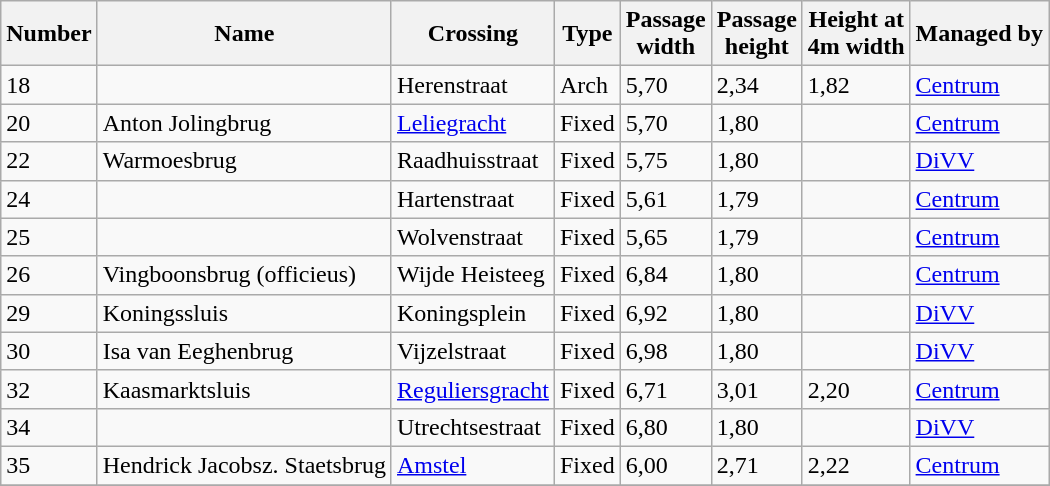<table class="wikitable sortable">
<tr>
<th>Number</th>
<th>Name</th>
<th>Crossing</th>
<th>Type</th>
<th>Passage<br>width</th>
<th>Passage<br>height</th>
<th>Height at<br>4m width</th>
<th>Managed by</th>
</tr>
<tr --->
<td>18</td>
<td></td>
<td>Herenstraat</td>
<td>Arch</td>
<td>5,70</td>
<td>2,34</td>
<td>1,82</td>
<td><a href='#'>Centrum</a></td>
</tr>
<tr --->
<td>20</td>
<td>Anton Jolingbrug</td>
<td><a href='#'>Leliegracht</a></td>
<td>Fixed</td>
<td>5,70</td>
<td>1,80</td>
<td></td>
<td><a href='#'>Centrum</a></td>
</tr>
<tr --->
<td>22</td>
<td>Warmoesbrug</td>
<td>Raadhuisstraat</td>
<td>Fixed</td>
<td>5,75</td>
<td>1,80</td>
<td></td>
<td><a href='#'>DiVV</a></td>
</tr>
<tr --->
<td>24</td>
<td></td>
<td>Hartenstraat</td>
<td>Fixed</td>
<td>5,61</td>
<td>1,79</td>
<td></td>
<td><a href='#'>Centrum</a></td>
</tr>
<tr --->
<td>25</td>
<td></td>
<td>Wolvenstraat</td>
<td>Fixed</td>
<td>5,65</td>
<td>1,79</td>
<td></td>
<td><a href='#'>Centrum</a></td>
</tr>
<tr --->
<td>26</td>
<td>Vingboonsbrug (officieus)</td>
<td>Wijde Heisteeg</td>
<td>Fixed</td>
<td>6,84</td>
<td>1,80</td>
<td></td>
<td><a href='#'>Centrum</a></td>
</tr>
<tr --->
<td>29</td>
<td>Koningssluis</td>
<td>Koningsplein</td>
<td>Fixed</td>
<td>6,92</td>
<td>1,80</td>
<td></td>
<td><a href='#'>DiVV</a></td>
</tr>
<tr --->
<td>30</td>
<td>Isa van Eeghenbrug</td>
<td>Vijzelstraat</td>
<td>Fixed</td>
<td>6,98</td>
<td>1,80</td>
<td></td>
<td><a href='#'>DiVV</a></td>
</tr>
<tr --->
<td>32</td>
<td>Kaasmarktsluis</td>
<td><a href='#'>Reguliersgracht</a></td>
<td>Fixed</td>
<td>6,71</td>
<td>3,01</td>
<td>2,20</td>
<td><a href='#'>Centrum</a></td>
</tr>
<tr --->
<td>34</td>
<td></td>
<td>Utrechtsestraat</td>
<td>Fixed</td>
<td>6,80</td>
<td>1,80</td>
<td></td>
<td><a href='#'>DiVV</a></td>
</tr>
<tr --->
<td>35</td>
<td>Hendrick Jacobsz. Staetsbrug</td>
<td><a href='#'>Amstel</a></td>
<td>Fixed</td>
<td>6,00</td>
<td>2,71</td>
<td>2,22</td>
<td><a href='#'>Centrum</a></td>
</tr>
<tr --->
</tr>
</table>
